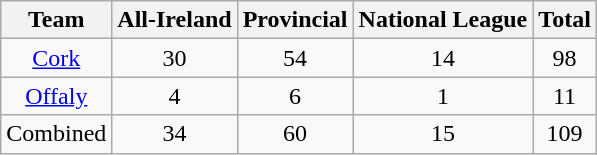<table class="wikitable" style="text-align:center;">
<tr>
<th>Team</th>
<th>All-Ireland</th>
<th>Provincial</th>
<th>National League</th>
<th>Total</th>
</tr>
<tr |>
<td><a href='#'>Cork</a></td>
<td>30</td>
<td>54</td>
<td>14</td>
<td>98</td>
</tr>
<tr>
<td><a href='#'>Offaly</a></td>
<td>4</td>
<td>6</td>
<td>1</td>
<td>11</td>
</tr>
<tr>
<td>Combined</td>
<td>34</td>
<td>60</td>
<td>15</td>
<td>109</td>
</tr>
</table>
